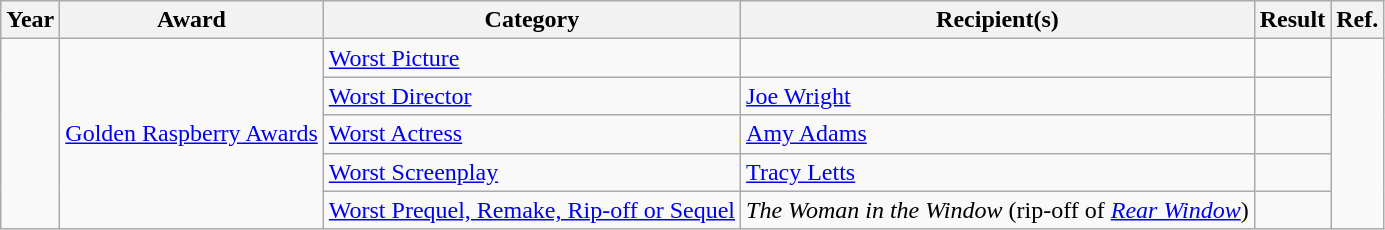<table class="wikitable sortable">
<tr>
<th>Year</th>
<th>Award</th>
<th>Category</th>
<th>Recipient(s)</th>
<th>Result</th>
<th>Ref.</th>
</tr>
<tr>
<td rowspan="5"></td>
<td rowspan="5"><a href='#'>Golden Raspberry Awards</a></td>
<td><a href='#'>Worst Picture</a></td>
<td></td>
<td></td>
<td rowspan="5" align="center"></td>
</tr>
<tr>
<td><a href='#'>Worst Director</a></td>
<td><a href='#'>Joe Wright</a></td>
<td></td>
</tr>
<tr>
<td><a href='#'>Worst Actress</a></td>
<td><a href='#'>Amy Adams</a></td>
<td></td>
</tr>
<tr>
<td><a href='#'>Worst Screenplay</a></td>
<td><a href='#'>Tracy Letts</a></td>
<td></td>
</tr>
<tr>
<td><a href='#'>Worst Prequel, Remake, Rip-off or Sequel</a></td>
<td><em>The Woman in the Window</em> (rip-off of <em><a href='#'>Rear Window</a></em>)</td>
<td></td>
</tr>
</table>
